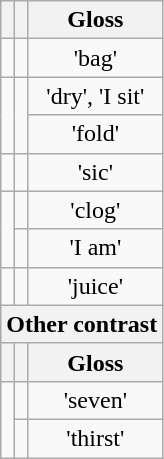<table class="wikitable" style="text-align: center;">
<tr>
<th></th>
<th></th>
<th>Gloss</th>
</tr>
<tr>
<td></td>
<td></td>
<td>'bag'</td>
</tr>
<tr>
<td rowspan="2"></td>
<td rowspan="2"></td>
<td>'dry', 'I sit'</td>
</tr>
<tr>
<td>'fold'</td>
</tr>
<tr>
<td></td>
<td></td>
<td>'sic'</td>
</tr>
<tr>
<td rowspan="2"></td>
<td></td>
<td>'clog'</td>
</tr>
<tr>
<td></td>
<td>'I am'</td>
</tr>
<tr>
<td></td>
<td></td>
<td>'juice'</td>
</tr>
<tr>
<th colspan="3">Other contrast</th>
</tr>
<tr>
<th></th>
<th></th>
<th>Gloss</th>
</tr>
<tr>
<td rowspan="2"></td>
<td></td>
<td>'seven'</td>
</tr>
<tr>
<td></td>
<td>'thirst'</td>
</tr>
</table>
